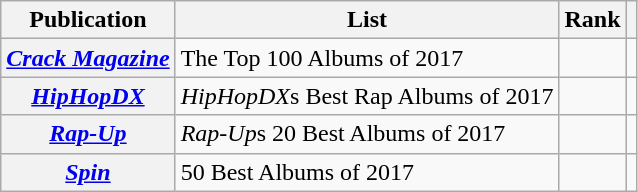<table class="wikitable sortable plainrowheaders" style="border:none; margin:0;">
<tr>
<th scope="col">Publication</th>
<th scope="col" class="unsortable">List</th>
<th scope="col" data-sort-type="number">Rank</th>
<th scope="col" class="unsortable"></th>
</tr>
<tr>
<th scope="row"><em><a href='#'>Crack Magazine</a></em></th>
<td>The Top 100 Albums of 2017</td>
<td></td>
<td></td>
</tr>
<tr>
<th scope="row"><em><a href='#'>HipHopDX</a></em></th>
<td><em>HipHopDX</em>s Best Rap Albums of 2017</td>
<td></td>
<td></td>
</tr>
<tr>
<th scope="row"><em><a href='#'>Rap-Up</a></em></th>
<td><em>Rap-Up</em>s 20 Best Albums of 2017</td>
<td></td>
<td></td>
</tr>
<tr>
<th scope="row"><em><a href='#'>Spin</a></em></th>
<td>50 Best Albums of 2017</td>
<td></td>
<td></td>
</tr>
</table>
